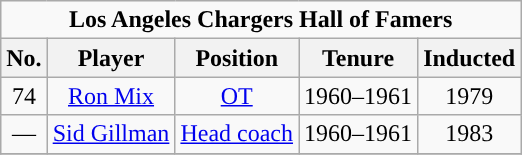<table class="wikitable" style="text-align:center">
<tr>
<td colspan="5"><strong>Los Angeles Chargers Hall of Famers</strong></td>
</tr>
<tr>
<th>No.</th>
<th>Player</th>
<th>Position</th>
<th>Tenure</th>
<th>Inducted</th>
</tr>
<tr>
<td>74</td>
<td><a href='#'>Ron Mix</a></td>
<td><a href='#'>OT</a></td>
<td>1960–1961</td>
<td>1979</td>
</tr>
<tr>
<td>—</td>
<td><a href='#'>Sid Gillman</a></td>
<td><a href='#'>Head coach</a></td>
<td>1960–1961</td>
<td>1983</td>
</tr>
<tr>
</tr>
</table>
